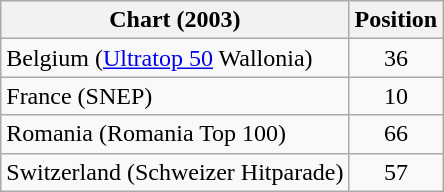<table class="wikitable">
<tr>
<th>Chart (2003)</th>
<th>Position</th>
</tr>
<tr>
<td>Belgium (<a href='#'>Ultratop 50</a> Wallonia)</td>
<td align="center">36</td>
</tr>
<tr>
<td>France (SNEP)</td>
<td align="center">10</td>
</tr>
<tr>
<td>Romania (Romania Top 100)</td>
<td align="center">66</td>
</tr>
<tr>
<td>Switzerland (Schweizer Hitparade)</td>
<td align="center">57</td>
</tr>
</table>
